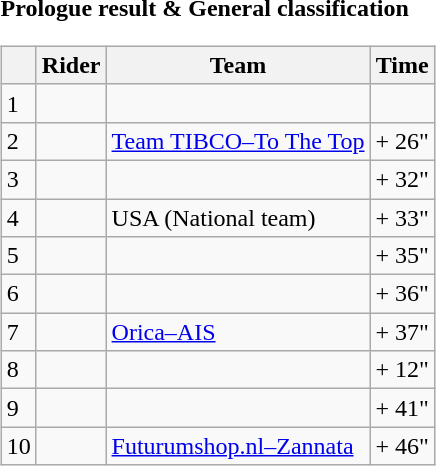<table>
<tr>
<td><strong>Prologue result & General classification</strong><br><table class="wikitable">
<tr>
<th></th>
<th>Rider</th>
<th>Team</th>
<th>Time</th>
</tr>
<tr>
<td>1</td>
<td></td>
<td></td>
<td align="right"></td>
</tr>
<tr>
<td>2</td>
<td></td>
<td><a href='#'>Team TIBCO–To The Top</a></td>
<td align="right">+ 26"</td>
</tr>
<tr>
<td>3</td>
<td></td>
<td></td>
<td align="right">+ 32"</td>
</tr>
<tr>
<td>4</td>
<td></td>
<td>USA (National team)</td>
<td align="right">+ 33"</td>
</tr>
<tr>
<td>5</td>
<td></td>
<td></td>
<td align="right">+ 35"</td>
</tr>
<tr>
<td>6</td>
<td></td>
<td></td>
<td align="right">+ 36"</td>
</tr>
<tr>
<td>7</td>
<td></td>
<td><a href='#'>Orica–AIS</a></td>
<td align="right">+ 37"</td>
</tr>
<tr>
<td>8</td>
<td></td>
<td></td>
<td align="right">+ 12"</td>
</tr>
<tr>
<td>9</td>
<td></td>
<td></td>
<td align="right">+ 41"</td>
</tr>
<tr>
<td>10</td>
<td></td>
<td><a href='#'>Futurumshop.nl–Zannata</a></td>
<td align="right">+ 46"</td>
</tr>
</table>
</td>
</tr>
</table>
